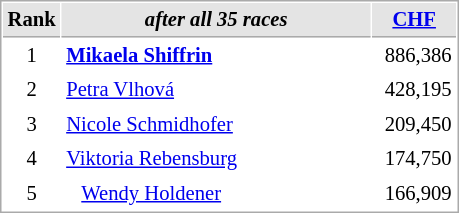<table cellspacing="1" cellpadding="3" style="border:1px solid #aaa; font-size:86%;">
<tr style="background:#e4e4e4;">
<th style="border-bottom:1px solid #aaa; width:10px;">Rank</th>
<th style="border-bottom:1px solid #aaa; width:200px; white-space:nowrap;"><em>after all 35 races</em></th>
<th style="border-bottom:1px solid #aaa; width:50px;"><a href='#'>CHF</a></th>
</tr>
<tr>
<td style="text-align:center;">1</td>
<td><strong> <a href='#'>Mikaela Shiffrin</a></strong></td>
<td align="right">886,386</td>
</tr>
<tr>
<td style="text-align:center;">2</td>
<td> <a href='#'>Petra Vlhová</a></td>
<td align="right">428,195</td>
</tr>
<tr>
<td style="text-align:center;">3</td>
<td> <a href='#'>Nicole Schmidhofer</a></td>
<td align="right">209,450</td>
</tr>
<tr>
<td style="text-align:center;">4</td>
<td> <a href='#'>Viktoria Rebensburg</a></td>
<td align="right">174,750</td>
</tr>
<tr>
<td style="text-align:center;">5</td>
<td>   <a href='#'>Wendy Holdener</a></td>
<td align="right">166,909</td>
</tr>
</table>
